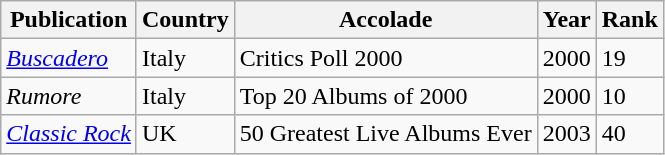<table class="wikitable sortable">
<tr>
<th>Publication</th>
<th>Country</th>
<th>Accolade</th>
<th>Year</th>
<th style="text-align:center;">Rank</th>
</tr>
<tr>
<td><em><a href='#'>Buscadero</a></em></td>
<td>Italy</td>
<td>Critics Poll 2000</td>
<td>2000</td>
<td>19</td>
</tr>
<tr>
<td><em>Rumore</em></td>
<td>Italy</td>
<td>Top 20 Albums of 2000</td>
<td>2000</td>
<td>10</td>
</tr>
<tr>
<td><em><a href='#'>Classic Rock</a></em></td>
<td>UK</td>
<td>50 Greatest Live Albums Ever</td>
<td>2003</td>
<td>40</td>
</tr>
</table>
